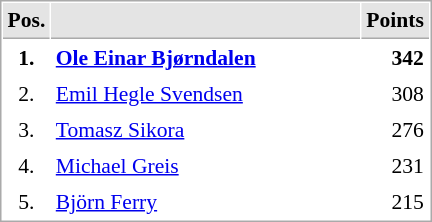<table cellspacing="1" cellpadding="3" style="border:1px solid #AAAAAA;font-size:90%">
<tr bgcolor="#E4E4E4">
<th style="border-bottom:1px solid #AAAAAA" width=10>Pos.</th>
<th style="border-bottom:1px solid #AAAAAA" width=200></th>
<th style="border-bottom:1px solid #AAAAAA" width=20>Points</th>
</tr>
<tr>
<td align="center"><strong>1.</strong></td>
<td> <strong><a href='#'>Ole Einar Bjørndalen</a></strong></td>
<td align="right"><strong>342</strong></td>
</tr>
<tr>
<td align="center">2.</td>
<td> <a href='#'>Emil Hegle Svendsen</a></td>
<td align="right">308</td>
</tr>
<tr>
<td align="center">3.</td>
<td> <a href='#'>Tomasz Sikora</a></td>
<td align="right">276</td>
</tr>
<tr>
<td align="center">4.</td>
<td> <a href='#'>Michael Greis</a></td>
<td align="right">231</td>
</tr>
<tr>
<td align="center">5.</td>
<td> <a href='#'>Björn Ferry</a></td>
<td align="right">215</td>
</tr>
</table>
